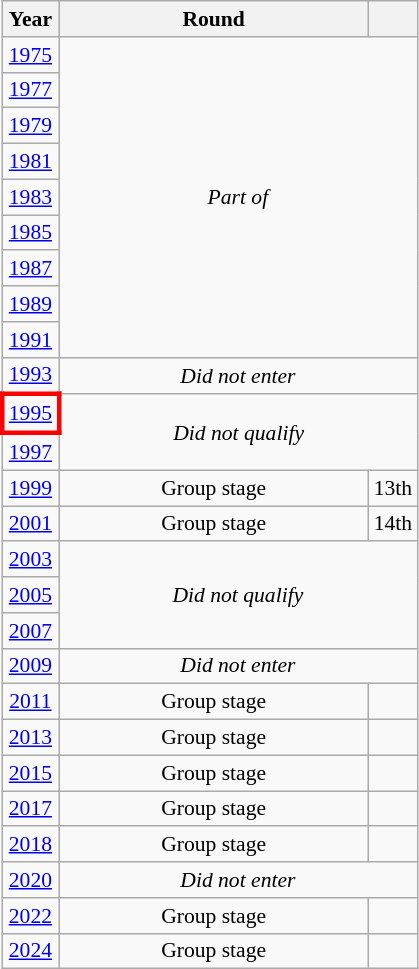<table class="wikitable" style="text-align: center; font-size:90%">
<tr>
<th>Year</th>
<th style="width:200px">Round</th>
<th></th>
</tr>
<tr>
<td><a href='#'>1975</a></td>
<td colspan="2" rowspan="9"><em>Part of </em></td>
</tr>
<tr>
<td><a href='#'>1977</a></td>
</tr>
<tr>
<td><a href='#'>1979</a></td>
</tr>
<tr>
<td><a href='#'>1981</a></td>
</tr>
<tr>
<td><a href='#'>1983</a></td>
</tr>
<tr>
<td><a href='#'>1985</a></td>
</tr>
<tr>
<td><a href='#'>1987</a></td>
</tr>
<tr>
<td><a href='#'>1989</a></td>
</tr>
<tr>
<td><a href='#'>1991</a></td>
</tr>
<tr>
<td><a href='#'>1993</a></td>
<td colspan="2"><em>Did not enter</em></td>
</tr>
<tr>
<td style="border: 3px solid red"><a href='#'>1995</a></td>
<td colspan="2" rowspan="2"><em>Did not qualify</em></td>
</tr>
<tr>
<td><a href='#'>1997</a></td>
</tr>
<tr>
<td><a href='#'>1999</a></td>
<td>Group stage</td>
<td>13th</td>
</tr>
<tr>
<td><a href='#'>2001</a></td>
<td>Group stage</td>
<td>14th</td>
</tr>
<tr>
<td><a href='#'>2003</a></td>
<td colspan="2" rowspan="3"><em>Did not qualify</em></td>
</tr>
<tr>
<td><a href='#'>2005</a></td>
</tr>
<tr>
<td><a href='#'>2007</a></td>
</tr>
<tr>
<td><a href='#'>2009</a></td>
<td colspan="2"><em>Did not enter</em></td>
</tr>
<tr>
<td><a href='#'>2011</a></td>
<td>Group stage</td>
<td></td>
</tr>
<tr>
<td><a href='#'>2013</a></td>
<td>Group stage</td>
<td></td>
</tr>
<tr>
<td><a href='#'>2015</a></td>
<td>Group stage</td>
<td></td>
</tr>
<tr>
<td><a href='#'>2017</a></td>
<td>Group stage</td>
<td></td>
</tr>
<tr>
<td><a href='#'>2018</a></td>
<td>Group stage</td>
<td></td>
</tr>
<tr>
<td><a href='#'>2020</a></td>
<td colspan="2"><em>Did not enter</em></td>
</tr>
<tr>
<td><a href='#'>2022</a></td>
<td>Group stage</td>
<td></td>
</tr>
<tr>
<td><a href='#'>2024</a></td>
<td>Group stage</td>
<td></td>
</tr>
</table>
